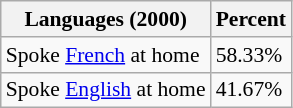<table class="wikitable sortable collapsible" style="font-size: 90%;">
<tr>
<th>Languages (2000) </th>
<th>Percent</th>
</tr>
<tr>
<td>Spoke <a href='#'>French</a> at home</td>
<td>58.33%</td>
</tr>
<tr>
<td>Spoke <a href='#'>English</a> at home</td>
<td>41.67%</td>
</tr>
</table>
